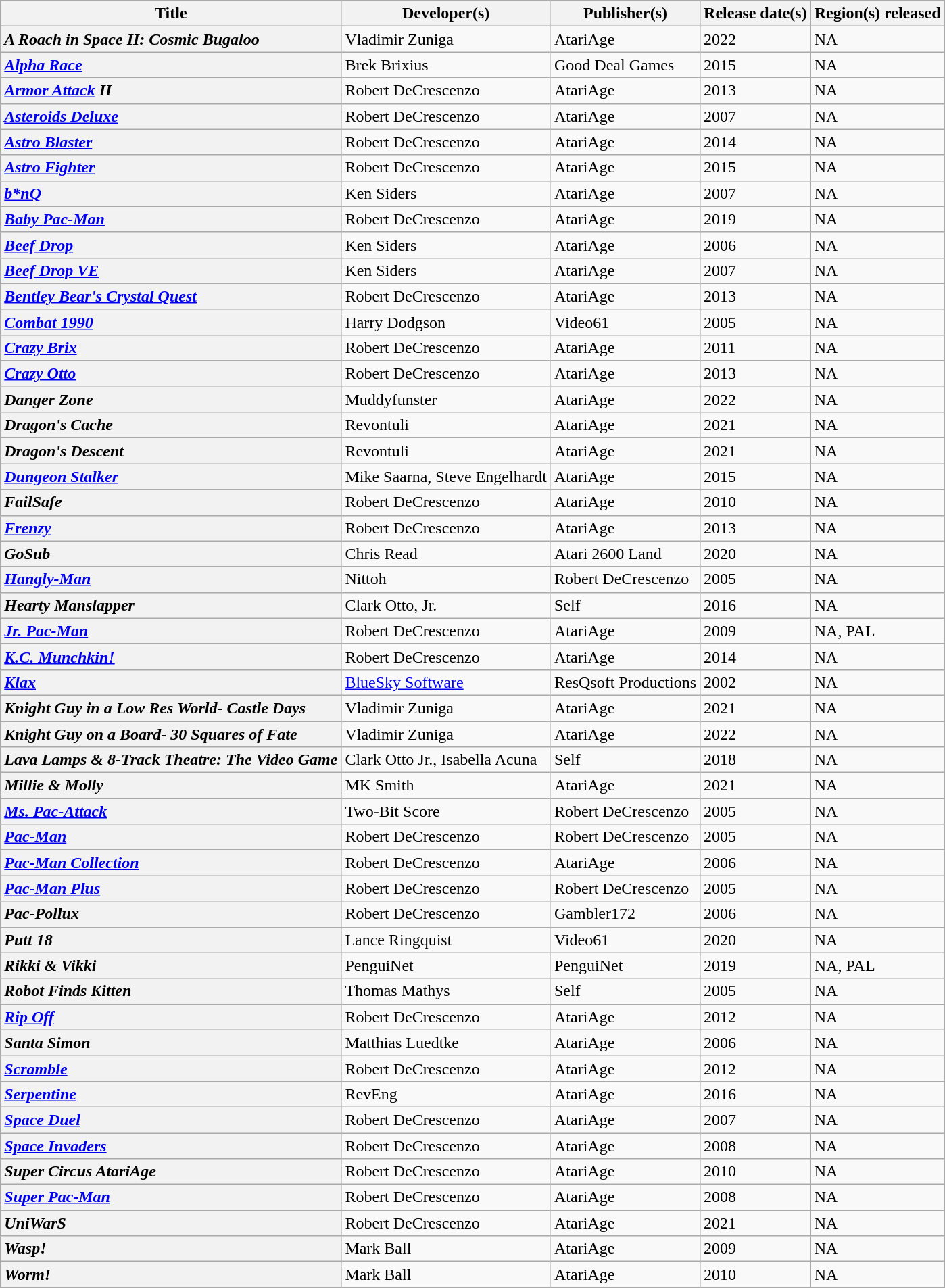<table class="wikitable sortable" id="softwarelist" width="auto">
<tr>
<th scope="col">Title</th>
<th scope="col">Developer(s)</th>
<th scope="col">Publisher(s)</th>
<th scope="col">Release date(s)</th>
<th scope="col">Region(s) released</th>
</tr>
<tr>
<th id="R" style="text-align: left;"><em>A Roach in Space II: Cosmic Bugaloo</em></th>
<td>Vladimir Zuniga</td>
<td>AtariAge</td>
<td>2022</td>
<td>NA</td>
</tr>
<tr>
<th style="text-align: left;"><em><a href='#'>Alpha Race</a></em></th>
<td>Brek Brixius</td>
<td>Good Deal Games</td>
<td>2015</td>
<td>NA</td>
</tr>
<tr>
<th style="text-align: left;"><em><a href='#'>Armor Attack</a> II</em></th>
<td>Robert DeCrescenzo</td>
<td>AtariAge</td>
<td>2013</td>
<td>NA</td>
</tr>
<tr>
<th style="text-align: left;"><em><a href='#'>Asteroids Deluxe</a></em></th>
<td>Robert DeCrescenzo</td>
<td>AtariAge</td>
<td>2007</td>
<td>NA</td>
</tr>
<tr>
<th style="text-align: left;"><em><a href='#'>Astro Blaster</a></em></th>
<td>Robert DeCrescenzo</td>
<td>AtariAge</td>
<td>2014</td>
<td>NA</td>
</tr>
<tr>
<th style="text-align: left;"><em><a href='#'>Astro Fighter</a></em></th>
<td>Robert DeCrescenzo</td>
<td>AtariAge</td>
<td>2015</td>
<td>NA</td>
</tr>
<tr>
<th id="B" style="text-align: left;"><em><a href='#'>b*nQ</a></em></th>
<td>Ken Siders</td>
<td>AtariAge</td>
<td>2007</td>
<td>NA</td>
</tr>
<tr>
<th style="text-align: left;"><em><a href='#'>Baby Pac-Man</a></em></th>
<td>Robert DeCrescenzo</td>
<td>AtariAge</td>
<td>2019</td>
<td>NA</td>
</tr>
<tr>
<th style="text-align: left;"><em><a href='#'>Beef Drop</a></em></th>
<td>Ken Siders</td>
<td>AtariAge</td>
<td>2006</td>
<td>NA</td>
</tr>
<tr>
<th style="text-align: left;"><em><a href='#'>Beef Drop VE</a></em></th>
<td>Ken Siders</td>
<td>AtariAge</td>
<td>2007</td>
<td>NA</td>
</tr>
<tr>
<th style="text-align: left;"><em><a href='#'>Bentley Bear's Crystal Quest</a></em></th>
<td>Robert DeCrescenzo</td>
<td>AtariAge</td>
<td>2013</td>
<td>NA</td>
</tr>
<tr>
<th id="C" style="text-align: left;"><em><a href='#'>Combat 1990</a></em></th>
<td>Harry Dodgson</td>
<td>Video61</td>
<td>2005</td>
<td>NA</td>
</tr>
<tr>
<th style="text-align: left;"><em><a href='#'>Crazy Brix</a></em></th>
<td>Robert DeCrescenzo</td>
<td>AtariAge</td>
<td>2011</td>
<td>NA</td>
</tr>
<tr>
<th style="text-align: left;"><em><a href='#'>Crazy Otto</a></em></th>
<td>Robert DeCrescenzo</td>
<td>AtariAge</td>
<td>2013</td>
<td>NA</td>
</tr>
<tr>
<th id="R" style="text-align: left;"><em>Danger Zone</em></th>
<td>Muddyfunster</td>
<td>AtariAge</td>
<td>2022</td>
<td>NA</td>
</tr>
<tr>
<th id="D" style="text-align: left;"><em>Dragon's Cache</em></th>
<td>Revontuli</td>
<td>AtariAge</td>
<td>2021</td>
<td>NA</td>
</tr>
<tr>
<th id="D" style="text-align: left;"><em>Dragon's Descent</em></th>
<td>Revontuli</td>
<td>AtariAge</td>
<td>2021</td>
<td>NA</td>
</tr>
<tr>
<th id="D" style="text-align: left;"><em><a href='#'>Dungeon Stalker</a></em></th>
<td>Mike Saarna, Steve Engelhardt</td>
<td>AtariAge</td>
<td>2015</td>
<td>NA</td>
</tr>
<tr>
<th id="F" style="text-align: left;"><em>FailSafe</em></th>
<td>Robert DeCrescenzo</td>
<td>AtariAge</td>
<td>2010</td>
<td>NA</td>
</tr>
<tr>
<th style="text-align: left;"><em><a href='#'>Frenzy</a></em></th>
<td>Robert DeCrescenzo</td>
<td>AtariAge</td>
<td>2013</td>
<td>NA</td>
</tr>
<tr>
<th id="H" style="text-align: left;"><em>GoSub</em></th>
<td>Chris Read</td>
<td>Atari 2600 Land</td>
<td>2020</td>
<td>NA</td>
</tr>
<tr>
<th id="H" style="text-align: left;"><em><a href='#'>Hangly-Man</a></em></th>
<td>Nittoh</td>
<td>Robert DeCrescenzo</td>
<td>2005</td>
<td>NA</td>
</tr>
<tr>
<th id="H" style="text-align: left;"><em>Hearty Manslapper</em></th>
<td>Clark Otto, Jr.</td>
<td>Self</td>
<td>2016</td>
<td>NA</td>
</tr>
<tr>
<th id="J" style="text-align: left;"><em><a href='#'>Jr. Pac-Man</a></em></th>
<td>Robert DeCrescenzo</td>
<td>AtariAge</td>
<td>2009</td>
<td>NA, PAL</td>
</tr>
<tr>
<th id="K" style="text-align: left;"><em><a href='#'>K.C. Munchkin!</a></em></th>
<td>Robert DeCrescenzo</td>
<td>AtariAge</td>
<td>2014</td>
<td>NA</td>
</tr>
<tr>
<th style="text-align: left;"><em><a href='#'>Klax</a></em></th>
<td><a href='#'>BlueSky Software</a></td>
<td>ResQsoft Productions</td>
<td>2002</td>
<td>NA</td>
</tr>
<tr>
<th id="R" style="text-align: left;"><em>Knight Guy in a Low Res World- Castle Days</em></th>
<td>Vladimir Zuniga</td>
<td>AtariAge</td>
<td>2021</td>
<td>NA</td>
</tr>
<tr>
<th id="R" style="text-align: left;"><em>Knight Guy on a Board- 30 Squares of Fate</em></th>
<td>Vladimir Zuniga</td>
<td>AtariAge</td>
<td>2022</td>
<td>NA</td>
</tr>
<tr>
<th id="L" style="text-align: left;"><em>Lava Lamps & 8-Track Theatre: The Video Game</em></th>
<td>Clark Otto Jr., Isabella Acuna</td>
<td>Self</td>
<td>2018</td>
<td>NA</td>
</tr>
<tr>
<th id="H" style="text-align: left;"><em>Millie & Molly</em></th>
<td>MK Smith</td>
<td>AtariAge</td>
<td>2021</td>
<td>NA</td>
</tr>
<tr>
<th id="M" style="text-align: left;"><em><a href='#'>Ms. Pac-Attack</a></em></th>
<td>Two-Bit Score</td>
<td>Robert DeCrescenzo</td>
<td>2005</td>
<td>NA</td>
</tr>
<tr>
<th id="P" style="text-align: left;"><em><a href='#'>Pac-Man</a></em></th>
<td>Robert DeCrescenzo</td>
<td>Robert DeCrescenzo</td>
<td>2005</td>
<td>NA</td>
</tr>
<tr>
<th style="text-align: left;"><em><a href='#'>Pac-Man Collection</a></em></th>
<td>Robert DeCrescenzo</td>
<td>AtariAge</td>
<td>2006</td>
<td>NA</td>
</tr>
<tr>
<th style="text-align: left;"><em><a href='#'>Pac-Man Plus</a></em></th>
<td>Robert DeCrescenzo</td>
<td>Robert DeCrescenzo</td>
<td>2005</td>
<td>NA</td>
</tr>
<tr>
<th style="text-align: left;"><em>Pac-Pollux</em></th>
<td>Robert DeCrescenzo</td>
<td>Gambler172</td>
<td>2006</td>
<td>NA</td>
</tr>
<tr>
<th id="R" style="text-align: left;"><em>Putt 18</em></th>
<td>Lance Ringquist</td>
<td>Video61</td>
<td>2020</td>
<td>NA</td>
</tr>
<tr>
<th id="R" style="text-align: left;"><em>Rikki & Vikki</em></th>
<td>PenguiNet</td>
<td>PenguiNet</td>
<td>2019</td>
<td>NA, PAL</td>
</tr>
<tr>
<th id="R" style="text-align: left;"><em>Robot Finds Kitten</em></th>
<td>Thomas Mathys</td>
<td>Self</td>
<td>2005</td>
<td>NA</td>
</tr>
<tr>
<th style="text-align: left;"><em><a href='#'>Rip Off</a></em></th>
<td>Robert DeCrescenzo</td>
<td>AtariAge</td>
<td>2012</td>
<td>NA</td>
</tr>
<tr>
<th id="S" style="text-align: left;"><em>Santa Simon</em></th>
<td>Matthias Luedtke</td>
<td>AtariAge</td>
<td>2006</td>
<td>NA</td>
</tr>
<tr>
<th style="text-align: left;"><em><a href='#'>Scramble</a></em></th>
<td>Robert DeCrescenzo</td>
<td>AtariAge</td>
<td>2012</td>
<td>NA</td>
</tr>
<tr>
<th id="S" style="text-align: left;"><em><a href='#'>Serpentine</a></em></th>
<td>RevEng</td>
<td>AtariAge</td>
<td>2016</td>
<td>NA</td>
</tr>
<tr>
<th style="text-align: left;"><em><a href='#'>Space Duel</a></em></th>
<td>Robert DeCrescenzo</td>
<td>AtariAge</td>
<td>2007</td>
<td>NA</td>
</tr>
<tr>
<th style="text-align: left;"><em><a href='#'>Space Invaders</a></em></th>
<td>Robert DeCrescenzo</td>
<td>AtariAge</td>
<td>2008</td>
<td>NA</td>
</tr>
<tr>
<th style="text-align: left;"><em>Super Circus AtariAge</em></th>
<td>Robert DeCrescenzo</td>
<td>AtariAge</td>
<td>2010</td>
<td>NA</td>
</tr>
<tr>
<th style="text-align: left;"><em><a href='#'>Super Pac-Man</a></em></th>
<td>Robert DeCrescenzo</td>
<td>AtariAge</td>
<td>2008</td>
<td>NA</td>
</tr>
<tr>
<th style="text-align: left;"><em>UniWarS</em></th>
<td>Robert DeCrescenzo</td>
<td>AtariAge</td>
<td>2021</td>
<td>NA</td>
</tr>
<tr>
<th id="W" style="text-align: left;"><em>Wasp!</em></th>
<td>Mark Ball</td>
<td>AtariAge</td>
<td>2009</td>
<td>NA</td>
</tr>
<tr>
<th style="text-align: left;"><em>Worm!</em></th>
<td>Mark Ball</td>
<td>AtariAge</td>
<td>2010</td>
<td>NA</td>
</tr>
</table>
